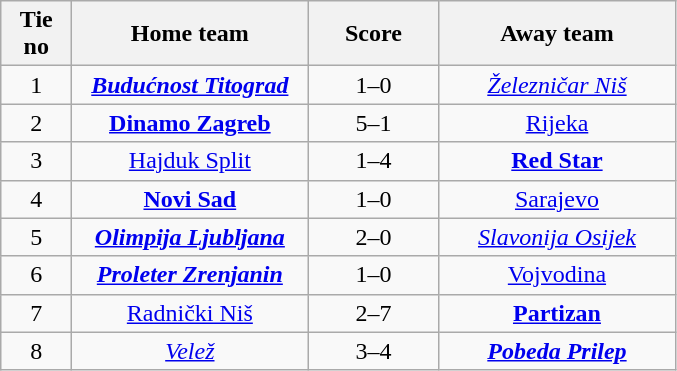<table class="wikitable" style="text-align: center">
<tr>
<th width=40>Tie no</th>
<th width=150>Home team</th>
<th width=80>Score</th>
<th width=150>Away team</th>
</tr>
<tr>
<td>1</td>
<td><strong><em><a href='#'>Budućnost Titograd</a></em></strong></td>
<td>1–0</td>
<td><em><a href='#'>Železničar Niš</a></em></td>
</tr>
<tr>
<td>2</td>
<td><strong><a href='#'>Dinamo Zagreb</a></strong></td>
<td>5–1</td>
<td><a href='#'>Rijeka</a></td>
</tr>
<tr>
<td>3</td>
<td><a href='#'>Hajduk Split</a></td>
<td>1–4</td>
<td><strong><a href='#'>Red Star</a></strong></td>
</tr>
<tr>
<td>4</td>
<td><strong><a href='#'>Novi Sad</a></strong></td>
<td>1–0</td>
<td><a href='#'>Sarajevo</a></td>
</tr>
<tr>
<td>5</td>
<td><strong><em><a href='#'>Olimpija Ljubljana</a></em></strong></td>
<td>2–0</td>
<td><em><a href='#'>Slavonija Osijek</a></em></td>
</tr>
<tr>
<td>6</td>
<td><strong><em><a href='#'>Proleter Zrenjanin</a></em></strong></td>
<td>1–0</td>
<td><a href='#'>Vojvodina</a></td>
</tr>
<tr>
<td>7</td>
<td><a href='#'>Radnički Niš</a></td>
<td>2–7</td>
<td><strong><a href='#'>Partizan</a></strong></td>
</tr>
<tr>
<td>8</td>
<td><em><a href='#'>Velež</a></em></td>
<td>3–4</td>
<td><strong><em><a href='#'>Pobeda Prilep</a></em></strong></td>
</tr>
</table>
